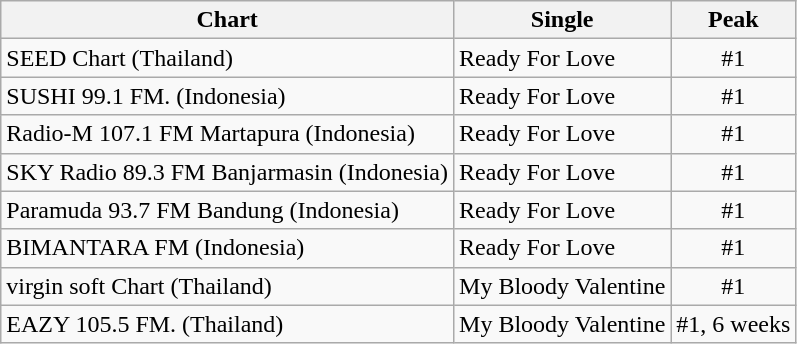<table class="wikitable sortable">
<tr>
<th>Chart</th>
<th>Single</th>
<th>Peak</th>
</tr>
<tr>
<td align="left">SEED Chart (Thailand)</td>
<td>Ready For Love</td>
<td style="text-align:center;">#1</td>
</tr>
<tr>
<td align="left">SUSHI 99.1 FM. (Indonesia)</td>
<td>Ready For Love</td>
<td style="text-align:center;">#1</td>
</tr>
<tr>
<td align="left">Radio-M 107.1 FM Martapura (Indonesia)</td>
<td>Ready For Love</td>
<td style="text-align:center;">#1</td>
</tr>
<tr>
<td align="left">SKY Radio 89.3 FM Banjarmasin (Indonesia)</td>
<td>Ready For Love</td>
<td style="text-align:center;">#1</td>
</tr>
<tr>
<td align="left">Paramuda 93.7 FM Bandung (Indonesia)</td>
<td>Ready For Love</td>
<td style="text-align:center;">#1</td>
</tr>
<tr>
<td align="left">BIMANTARA FM   (Indonesia)</td>
<td>Ready For Love</td>
<td style="text-align:center;">#1</td>
</tr>
<tr>
<td align="left">virgin soft Chart (Thailand)</td>
<td>My Bloody Valentine</td>
<td style="text-align:center;">#1</td>
</tr>
<tr>
<td align="left">EAZY 105.5 FM. (Thailand)</td>
<td>My Bloody Valentine</td>
<td style="text-align:center;">#1, 6 weeks</td>
</tr>
</table>
